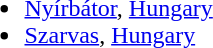<table>
<tr>
<td valign="top"><br><ul><li>  <a href='#'>Nyírbátor</a>, <a href='#'>Hungary</a></li><li>  <a href='#'>Szarvas</a>, <a href='#'>Hungary</a></li></ul></td>
</tr>
</table>
